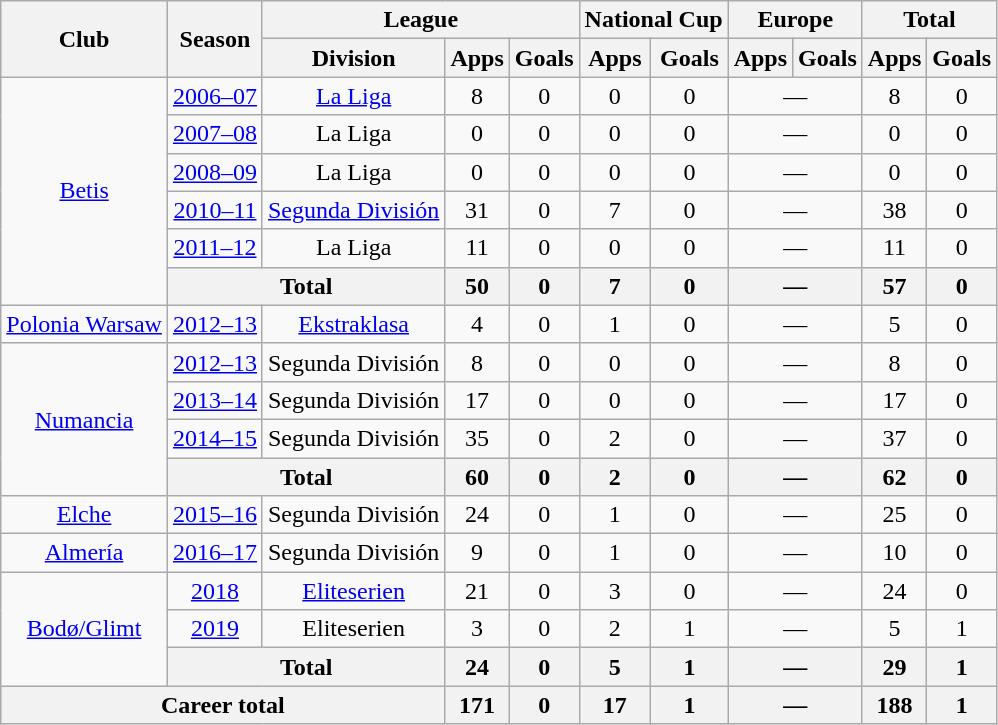<table class="wikitable" style="text-align: center;">
<tr>
<th rowspan="2">Club</th>
<th rowspan="2">Season</th>
<th colspan="3">League</th>
<th colspan="2">National Cup</th>
<th colspan="2">Europe</th>
<th colspan="2">Total</th>
</tr>
<tr>
<th>Division</th>
<th>Apps</th>
<th>Goals</th>
<th>Apps</th>
<th>Goals</th>
<th>Apps</th>
<th>Goals</th>
<th>Apps</th>
<th>Goals</th>
</tr>
<tr>
<td rowspan="6"><a href='#'>Betis</a></td>
<td><a href='#'>2006–07</a></td>
<td><a href='#'>La Liga</a></td>
<td>8</td>
<td>0</td>
<td>0</td>
<td>0</td>
<td colspan="2">—</td>
<td>8</td>
<td>0</td>
</tr>
<tr>
<td><a href='#'>2007–08</a></td>
<td>La Liga</td>
<td>0</td>
<td>0</td>
<td>0</td>
<td>0</td>
<td colspan="2">—</td>
<td>0</td>
<td>0</td>
</tr>
<tr>
<td><a href='#'>2008–09</a></td>
<td>La Liga</td>
<td>0</td>
<td>0</td>
<td>0</td>
<td>0</td>
<td colspan="2">—</td>
<td>0</td>
<td>0</td>
</tr>
<tr>
<td><a href='#'>2010–11</a></td>
<td><a href='#'>Segunda División</a></td>
<td>31</td>
<td>0</td>
<td>7</td>
<td>0</td>
<td colspan="2">—</td>
<td>38</td>
<td>0</td>
</tr>
<tr>
<td><a href='#'>2011–12</a></td>
<td>La Liga</td>
<td>11</td>
<td>0</td>
<td>0</td>
<td>0</td>
<td colspan="2">—</td>
<td>11</td>
<td>0</td>
</tr>
<tr>
<th colspan="2">Total</th>
<th>50</th>
<th>0</th>
<th>7</th>
<th>0</th>
<th colspan="2">—</th>
<th>57</th>
<th>0</th>
</tr>
<tr>
<td><a href='#'>Polonia Warsaw</a></td>
<td><a href='#'>2012–13</a></td>
<td><a href='#'>Ekstraklasa</a></td>
<td>4</td>
<td>0</td>
<td>1</td>
<td>0</td>
<td colspan="2">—</td>
<td>5</td>
<td>0</td>
</tr>
<tr>
<td rowspan="4"><a href='#'>Numancia</a></td>
<td><a href='#'>2012–13</a></td>
<td>Segunda División</td>
<td>8</td>
<td>0</td>
<td>0</td>
<td>0</td>
<td colspan="2">—</td>
<td>8</td>
<td>0</td>
</tr>
<tr>
<td><a href='#'>2013–14</a></td>
<td>Segunda División</td>
<td>17</td>
<td>0</td>
<td>0</td>
<td>0</td>
<td colspan="2">—</td>
<td>17</td>
<td>0</td>
</tr>
<tr>
<td><a href='#'>2014–15</a></td>
<td>Segunda División</td>
<td>35</td>
<td>0</td>
<td>2</td>
<td>0</td>
<td colspan="2">—</td>
<td>37</td>
<td>0</td>
</tr>
<tr>
<th colspan="2">Total</th>
<th>60</th>
<th>0</th>
<th>2</th>
<th>0</th>
<th colspan="2">—</th>
<th>62</th>
<th>0</th>
</tr>
<tr>
<td><a href='#'>Elche</a></td>
<td><a href='#'>2015–16</a></td>
<td>Segunda División</td>
<td>24</td>
<td>0</td>
<td>1</td>
<td>0</td>
<td colspan="2">—</td>
<td>25</td>
<td>0</td>
</tr>
<tr>
<td><a href='#'>Almería</a></td>
<td><a href='#'>2016–17</a></td>
<td>Segunda División</td>
<td>9</td>
<td>0</td>
<td>1</td>
<td>0</td>
<td colspan="2">—</td>
<td>10</td>
<td>0</td>
</tr>
<tr>
<td rowspan="3"><a href='#'>Bodø/Glimt</a></td>
<td><a href='#'>2018</a></td>
<td><a href='#'>Eliteserien</a></td>
<td>21</td>
<td>0</td>
<td>3</td>
<td>0</td>
<td colspan="2">—</td>
<td>24</td>
<td>0</td>
</tr>
<tr>
<td><a href='#'>2019</a></td>
<td>Eliteserien</td>
<td>3</td>
<td>0</td>
<td>2</td>
<td>1</td>
<td colspan="2">—</td>
<td>5</td>
<td>1</td>
</tr>
<tr>
<th colspan="2">Total</th>
<th>24</th>
<th>0</th>
<th>5</th>
<th>1</th>
<th colspan="2">—</th>
<th>29</th>
<th>1</th>
</tr>
<tr>
<th colspan="3">Career total</th>
<th>171</th>
<th>0</th>
<th>17</th>
<th>1</th>
<th colspan="2">—</th>
<th>188</th>
<th>1</th>
</tr>
</table>
